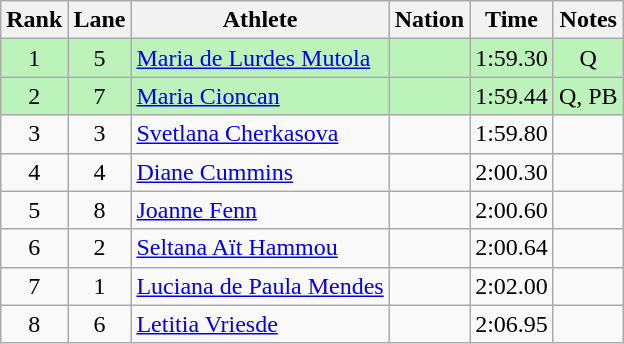<table class="wikitable sortable" style="text-align:center">
<tr>
<th>Rank</th>
<th>Lane</th>
<th>Athlete</th>
<th>Nation</th>
<th>Time</th>
<th>Notes</th>
</tr>
<tr bgcolor=bbf3bb>
<td>1</td>
<td>5</td>
<td align=left><a href='#'>Maria de Lurdes Mutola</a></td>
<td align=left></td>
<td>1:59.30</td>
<td>Q</td>
</tr>
<tr bgcolor=bbf3bb>
<td>2</td>
<td>7</td>
<td align=left><a href='#'>Maria Cioncan</a></td>
<td align=left></td>
<td>1:59.44</td>
<td>Q, PB</td>
</tr>
<tr>
<td>3</td>
<td>3</td>
<td align=left><a href='#'>Svetlana Cherkasova</a></td>
<td align=left></td>
<td>1:59.80</td>
<td></td>
</tr>
<tr>
<td>4</td>
<td>4</td>
<td align=left><a href='#'>Diane Cummins</a></td>
<td align=left></td>
<td>2:00.30</td>
<td></td>
</tr>
<tr>
<td>5</td>
<td>8</td>
<td align=left><a href='#'>Joanne Fenn</a></td>
<td align=left></td>
<td>2:00.60</td>
<td></td>
</tr>
<tr>
<td>6</td>
<td>2</td>
<td align=left><a href='#'>Seltana Aït Hammou</a></td>
<td align=left></td>
<td>2:00.64</td>
<td></td>
</tr>
<tr>
<td>7</td>
<td>1</td>
<td align=left><a href='#'>Luciana de Paula Mendes</a></td>
<td align=left></td>
<td>2:02.00</td>
<td></td>
</tr>
<tr>
<td>8</td>
<td>6</td>
<td align=left><a href='#'>Letitia Vriesde</a></td>
<td align=left></td>
<td>2:06.95</td>
<td></td>
</tr>
</table>
